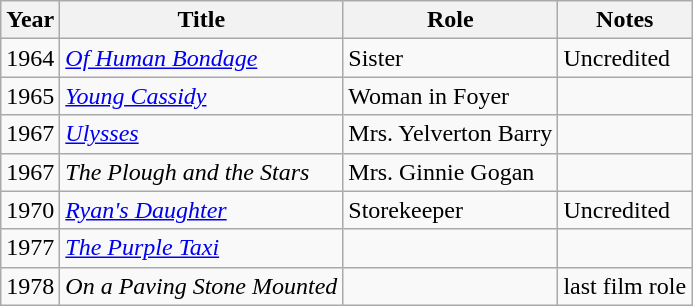<table class="wikitable">
<tr>
<th>Year</th>
<th>Title</th>
<th>Role</th>
<th>Notes</th>
</tr>
<tr>
<td>1964</td>
<td><em><a href='#'>Of Human Bondage</a></em></td>
<td>Sister</td>
<td>Uncredited</td>
</tr>
<tr>
<td>1965</td>
<td><em><a href='#'>Young Cassidy</a></em></td>
<td>Woman in Foyer</td>
<td></td>
</tr>
<tr>
<td>1967</td>
<td><em><a href='#'>Ulysses</a></em></td>
<td>Mrs. Yelverton Barry</td>
<td></td>
</tr>
<tr>
<td>1967</td>
<td><em>The Plough and the Stars</em></td>
<td>Mrs. Ginnie Gogan</td>
<td></td>
</tr>
<tr>
<td>1970</td>
<td><em><a href='#'>Ryan's Daughter</a></em></td>
<td>Storekeeper</td>
<td>Uncredited</td>
</tr>
<tr>
<td>1977</td>
<td><em><a href='#'>The Purple Taxi</a></em></td>
<td></td>
<td></td>
</tr>
<tr>
<td>1978</td>
<td><em>On a Paving Stone Mounted</em></td>
<td></td>
<td>last film role</td>
</tr>
</table>
